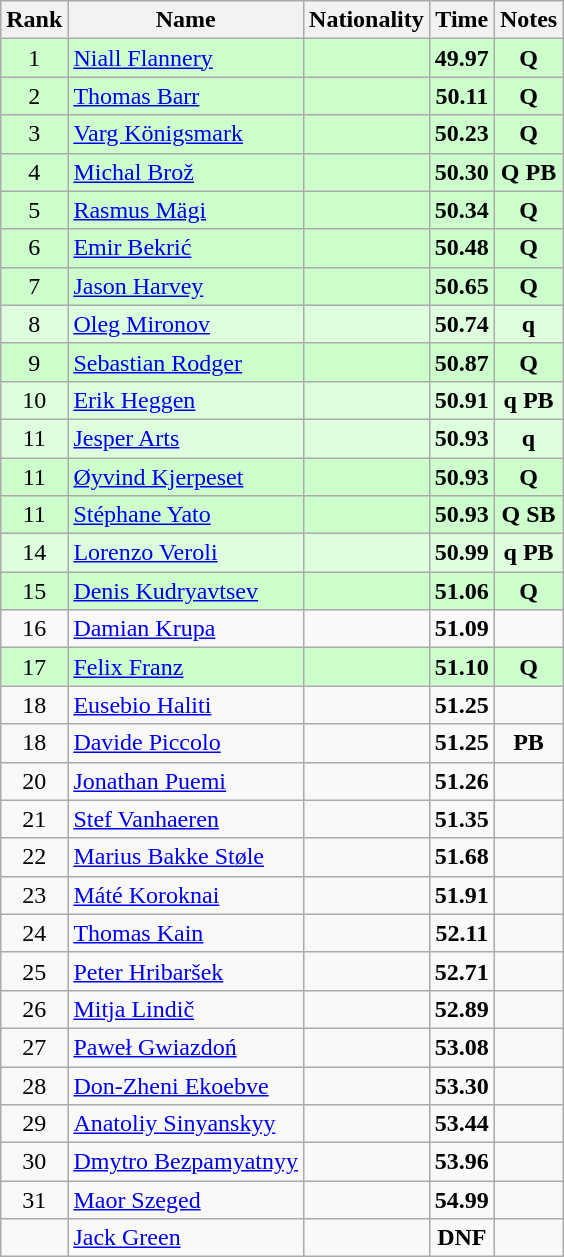<table class="wikitable sortable" style="text-align:center">
<tr>
<th>Rank</th>
<th>Name</th>
<th>Nationality</th>
<th>Time</th>
<th>Notes</th>
</tr>
<tr bgcolor=ccffcc>
<td>1</td>
<td align=left><a href='#'>Niall Flannery</a></td>
<td align=left></td>
<td><strong>49.97</strong></td>
<td><strong>Q</strong></td>
</tr>
<tr bgcolor=ccffcc>
<td>2</td>
<td align=left><a href='#'>Thomas Barr</a></td>
<td align=left></td>
<td><strong>50.11</strong></td>
<td><strong>Q</strong></td>
</tr>
<tr bgcolor=ccffcc>
<td>3</td>
<td align=left><a href='#'>Varg Königsmark</a></td>
<td align=left></td>
<td><strong>50.23</strong></td>
<td><strong>Q</strong></td>
</tr>
<tr bgcolor=ccffcc>
<td>4</td>
<td align=left><a href='#'>Michal Brož</a></td>
<td align=left></td>
<td><strong>50.30</strong></td>
<td><strong>Q PB</strong></td>
</tr>
<tr bgcolor=ccffcc>
<td>5</td>
<td align=left><a href='#'>Rasmus Mägi</a></td>
<td align=left></td>
<td><strong>50.34</strong></td>
<td><strong>Q</strong></td>
</tr>
<tr bgcolor=ccffcc>
<td>6</td>
<td align=left><a href='#'>Emir Bekrić</a></td>
<td align=left></td>
<td><strong>50.48</strong></td>
<td><strong>Q</strong></td>
</tr>
<tr bgcolor=ccffcc>
<td>7</td>
<td align=left><a href='#'>Jason Harvey</a></td>
<td align=left></td>
<td><strong>50.65</strong></td>
<td><strong>Q</strong></td>
</tr>
<tr bgcolor=ddffdd>
<td>8</td>
<td align=left><a href='#'>Oleg Mironov</a></td>
<td align=left></td>
<td><strong>50.74</strong></td>
<td><strong>q</strong></td>
</tr>
<tr bgcolor=ccffcc>
<td>9</td>
<td align=left><a href='#'>Sebastian Rodger</a></td>
<td align=left></td>
<td><strong>50.87</strong></td>
<td><strong>Q</strong></td>
</tr>
<tr bgcolor=ddffdd>
<td>10</td>
<td align=left><a href='#'>Erik Heggen</a></td>
<td align=left></td>
<td><strong>50.91</strong></td>
<td><strong>q PB</strong></td>
</tr>
<tr bgcolor=ddffdd>
<td>11</td>
<td align=left><a href='#'>Jesper Arts</a></td>
<td align=left></td>
<td><strong>50.93</strong></td>
<td><strong>q</strong></td>
</tr>
<tr bgcolor=ccffcc>
<td>11</td>
<td align=left><a href='#'>Øyvind Kjerpeset</a></td>
<td align=left></td>
<td><strong>50.93</strong></td>
<td><strong>Q</strong></td>
</tr>
<tr bgcolor=ccffcc>
<td>11</td>
<td align=left><a href='#'>Stéphane Yato</a></td>
<td align=left></td>
<td><strong>50.93</strong></td>
<td><strong>Q SB</strong></td>
</tr>
<tr bgcolor=ddffdd>
<td>14</td>
<td align=left><a href='#'>Lorenzo Veroli</a></td>
<td align=left></td>
<td><strong>50.99</strong></td>
<td><strong>q PB</strong></td>
</tr>
<tr bgcolor=ccffcc>
<td>15</td>
<td align=left><a href='#'>Denis Kudryavtsev</a></td>
<td align=left></td>
<td><strong>51.06</strong></td>
<td><strong>Q</strong></td>
</tr>
<tr>
<td>16</td>
<td align=left><a href='#'>Damian Krupa</a></td>
<td align=left></td>
<td><strong>51.09</strong></td>
<td></td>
</tr>
<tr bgcolor=ccffcc>
<td>17</td>
<td align=left><a href='#'>Felix Franz</a></td>
<td align=left></td>
<td><strong>51.10</strong></td>
<td><strong>Q</strong></td>
</tr>
<tr>
<td>18</td>
<td align=left><a href='#'>Eusebio Haliti</a></td>
<td align=left></td>
<td><strong>51.25</strong></td>
<td></td>
</tr>
<tr>
<td>18</td>
<td align=left><a href='#'>Davide Piccolo</a></td>
<td align=left></td>
<td><strong>51.25</strong></td>
<td><strong>PB</strong></td>
</tr>
<tr>
<td>20</td>
<td align=left><a href='#'>Jonathan Puemi</a></td>
<td align=left></td>
<td><strong>51.26</strong></td>
<td></td>
</tr>
<tr>
<td>21</td>
<td align=left><a href='#'>Stef Vanhaeren</a></td>
<td align=left></td>
<td><strong>51.35</strong></td>
<td></td>
</tr>
<tr>
<td>22</td>
<td align=left><a href='#'>Marius Bakke Støle</a></td>
<td align=left></td>
<td><strong>51.68</strong></td>
<td></td>
</tr>
<tr>
<td>23</td>
<td align=left><a href='#'>Máté Koroknai</a></td>
<td align=left></td>
<td><strong>51.91</strong></td>
<td></td>
</tr>
<tr>
<td>24</td>
<td align=left><a href='#'>Thomas Kain</a></td>
<td align=left></td>
<td><strong>52.11</strong></td>
<td></td>
</tr>
<tr>
<td>25</td>
<td align=left><a href='#'>Peter Hribaršek</a></td>
<td align=left></td>
<td><strong>52.71</strong></td>
<td></td>
</tr>
<tr>
<td>26</td>
<td align=left><a href='#'>Mitja Lindič</a></td>
<td align=left></td>
<td><strong>52.89</strong></td>
<td></td>
</tr>
<tr>
<td>27</td>
<td align=left><a href='#'>Paweł Gwiazdoń</a></td>
<td align=left></td>
<td><strong>53.08</strong></td>
<td></td>
</tr>
<tr>
<td>28</td>
<td align=left><a href='#'>Don-Zheni Ekoebve</a></td>
<td align=left></td>
<td><strong>53.30</strong></td>
<td></td>
</tr>
<tr>
<td>29</td>
<td align=left><a href='#'>Anatoliy Sinyanskyy</a></td>
<td align=left></td>
<td><strong>53.44</strong></td>
<td></td>
</tr>
<tr>
<td>30</td>
<td align=left><a href='#'>Dmytro Bezpamyatnyy</a></td>
<td align=left></td>
<td><strong>53.96</strong></td>
<td></td>
</tr>
<tr>
<td>31</td>
<td align=left><a href='#'>Maor Szeged</a></td>
<td align=left></td>
<td><strong>54.99</strong></td>
<td></td>
</tr>
<tr>
<td></td>
<td align=left><a href='#'>Jack Green</a></td>
<td align=left></td>
<td><strong>DNF</strong></td>
<td></td>
</tr>
</table>
